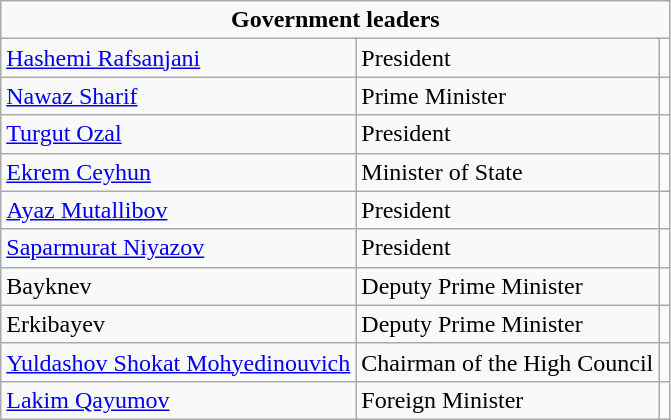<table class="wikitable">
<tr align=center>
<td colspan="3"><strong>Government leaders</strong></td>
</tr>
<tr>
<td><a href='#'>Hashemi Rafsanjani</a></td>
<td>President</td>
<td></td>
</tr>
<tr>
<td><a href='#'>Nawaz Sharif</a></td>
<td>Prime Minister</td>
<td></td>
</tr>
<tr>
<td><a href='#'>Turgut Ozal</a></td>
<td>President</td>
<td></td>
</tr>
<tr>
<td><a href='#'>Ekrem Ceyhun</a></td>
<td>Minister of State</td>
<td></td>
</tr>
<tr>
<td><a href='#'>Ayaz Mutallibov</a></td>
<td>President</td>
<td></td>
</tr>
<tr>
<td><a href='#'>Saparmurat Niyazov</a></td>
<td>President</td>
<td></td>
</tr>
<tr>
<td>Bayknev</td>
<td>Deputy Prime Minister</td>
<td></td>
</tr>
<tr>
<td>Erkibayev</td>
<td>Deputy Prime Minister</td>
<td></td>
</tr>
<tr>
<td><a href='#'>Yuldashov Shokat Mohyedinouvich</a></td>
<td>Chairman of the High Council</td>
<td></td>
</tr>
<tr>
<td><a href='#'>Lakim Qayumov</a></td>
<td>Foreign Minister</td>
<td></td>
</tr>
</table>
